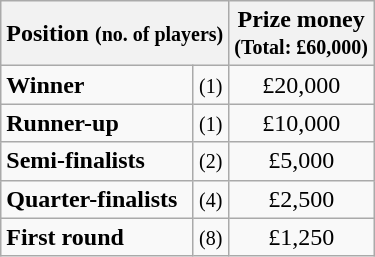<table class="wikitable">
<tr>
<th colspan=2>Position <small>(no. of players)</small></th>
<th>Prize money<br><small>(Total: £60,000)</small></th>
</tr>
<tr>
<td><strong>Winner</strong></td>
<td align=center><small>(1)</small></td>
<td align=center>£20,000</td>
</tr>
<tr>
<td><strong>Runner-up</strong></td>
<td align=center><small>(1)</small></td>
<td align=center>£10,000</td>
</tr>
<tr>
<td><strong>Semi-finalists</strong></td>
<td align=center><small>(2)</small></td>
<td align=center>£5,000</td>
</tr>
<tr>
<td><strong>Quarter-finalists</strong></td>
<td align=center><small>(4)</small></td>
<td align=center>£2,500</td>
</tr>
<tr>
<td><strong>First round</strong></td>
<td align=center><small>(8)</small></td>
<td align=center>£1,250</td>
</tr>
</table>
